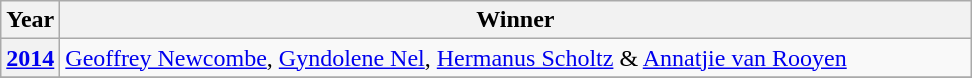<table class="wikitable">
<tr>
<th>Year</th>
<th Width=600>Winner</th>
</tr>
<tr>
<th><a href='#'>2014</a></th>
<td> <a href='#'>Geoffrey Newcombe</a>, <a href='#'>Gyndolene Nel</a>, <a href='#'>Hermanus Scholtz</a> & <a href='#'>Annatjie van Rooyen</a></td>
</tr>
<tr>
</tr>
</table>
